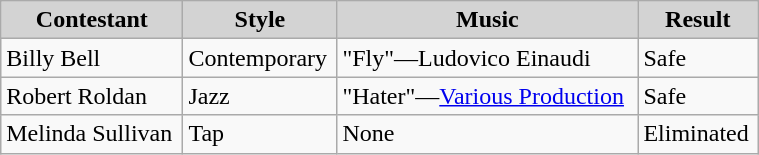<table class="wikitable" style="width:40%;">
<tr style="text-align:center; background:lightgrey;">
<td><strong>Contestant</strong></td>
<td><strong>Style</strong></td>
<td><strong>Music</strong></td>
<td><strong>Result</strong></td>
</tr>
<tr>
<td>Billy Bell</td>
<td>Contemporary</td>
<td>"Fly"—Ludovico Einaudi</td>
<td>Safe</td>
</tr>
<tr>
<td>Robert Roldan</td>
<td>Jazz</td>
<td>"Hater"—<a href='#'>Various Production</a></td>
<td>Safe</td>
</tr>
<tr>
<td>Melinda Sullivan</td>
<td>Tap</td>
<td>None</td>
<td>Eliminated</td>
</tr>
</table>
